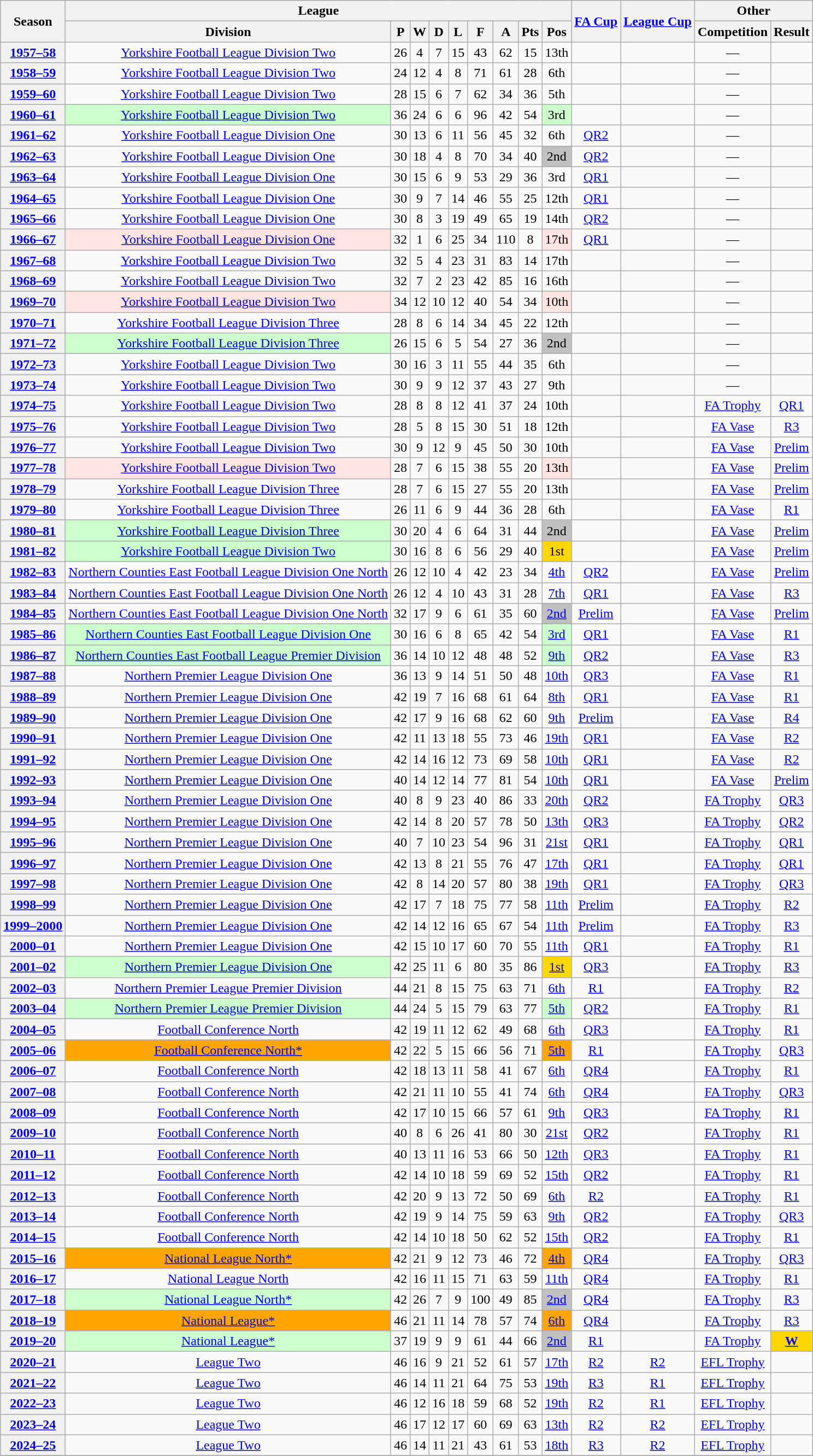<table class="wikitable sortable plainrowheaders" style="text-align:center">
<tr>
<th rowspan=2 scope=col>Season</th>
<th colspan=9>League</th>
<th rowspan=2 scope=col data-sort-type=text><a href='#'>FA Cup</a></th>
<th rowspan=2 scope=col><a href='#'>League Cup</a></th>
<th colspan=2>Other</th>
</tr>
<tr class=unsortable>
<th scope=col data-sort-type="text">Division</th>
<th scope=col data-sort-type=number>P</th>
<th scope=col data-sort-type=number>W</th>
<th scope=col data-sort-type=number>D</th>
<th scope=col data-sort-type=number>L</th>
<th scope=col data-sort-type=number>F</th>
<th scope=col data-sort-type=number>A</th>
<th scope=col data-sort-type=number>Pts</th>
<th scope=col data-sort-type=number>Pos</th>
<th scope=col data-sort-type=text>Competition</th>
<th scope=col data-sort-type=text>Result</th>
</tr>
<tr>
<th scope=row><a href='#'>1957–58</a></th>
<td><a href='#'>Yorkshire Football League Division Two</a></td>
<td>26</td>
<td>4</td>
<td>7</td>
<td>15</td>
<td>43</td>
<td>62</td>
<td>15</td>
<td>13th</td>
<td></td>
<td></td>
<td>—</td>
<td></td>
</tr>
<tr>
<th scope=row><a href='#'>1958–59</a></th>
<td><a href='#'>Yorkshire Football League Division Two</a></td>
<td>24</td>
<td>12</td>
<td>4</td>
<td>8</td>
<td>71</td>
<td>61</td>
<td>28</td>
<td>6th</td>
<td></td>
<td></td>
<td>—</td>
<td></td>
</tr>
<tr>
<th scope=row><a href='#'>1959–60</a></th>
<td><a href='#'>Yorkshire Football League Division Two</a></td>
<td>28</td>
<td>15</td>
<td>6</td>
<td>7</td>
<td>62</td>
<td>34</td>
<td>36</td>
<td>5th</td>
<td></td>
<td></td>
<td>—</td>
<td></td>
</tr>
<tr>
<th scope=row><a href='#'>1960–61</a></th>
<td style=background:#cfc><a href='#'>Yorkshire Football League Division Two</a></td>
<td>36</td>
<td>24</td>
<td>6</td>
<td>6</td>
<td>96</td>
<td>42</td>
<td>54</td>
<td style=background:#cfc>3rd</td>
<td></td>
<td></td>
<td>—</td>
<td></td>
</tr>
<tr>
<th scope=row><a href='#'>1961–62</a></th>
<td><a href='#'>Yorkshire Football League Division One</a></td>
<td>30</td>
<td>13</td>
<td>6</td>
<td>11</td>
<td>56</td>
<td>45</td>
<td>32</td>
<td>6th</td>
<td><a href='#'>QR2</a></td>
<td></td>
<td>—</td>
<td></td>
</tr>
<tr>
<th scope=row><a href='#'>1962–63</a></th>
<td><a href='#'>Yorkshire Football League Division One</a></td>
<td>30</td>
<td>18</td>
<td>4</td>
<td>8</td>
<td>70</td>
<td>34</td>
<td>40</td>
<td style=background:silver>2nd</td>
<td><a href='#'>QR2</a></td>
<td></td>
<td>—</td>
<td></td>
</tr>
<tr>
<th scope=row><a href='#'>1963–64</a></th>
<td><a href='#'>Yorkshire Football League Division One</a></td>
<td>30</td>
<td>15</td>
<td>6</td>
<td>9</td>
<td>53</td>
<td>29</td>
<td>36</td>
<td>3rd</td>
<td><a href='#'>QR1</a></td>
<td></td>
<td>—</td>
<td></td>
</tr>
<tr>
<th scope=row><a href='#'>1964–65</a></th>
<td><a href='#'>Yorkshire Football League Division One</a></td>
<td>30</td>
<td>9</td>
<td>7</td>
<td>14</td>
<td>46</td>
<td>55</td>
<td>25</td>
<td>12th</td>
<td><a href='#'>QR1</a></td>
<td></td>
<td>—</td>
<td></td>
</tr>
<tr>
<th scope=row><a href='#'>1965–66</a></th>
<td><a href='#'>Yorkshire Football League Division One</a></td>
<td>30</td>
<td>8</td>
<td>3</td>
<td>19</td>
<td>49</td>
<td>65</td>
<td>19</td>
<td>14th</td>
<td><a href='#'>QR2</a></td>
<td></td>
<td>—</td>
<td></td>
</tr>
<tr>
<th scope=row><a href='#'>1966–67</a></th>
<td style=background:MistyRose><a href='#'>Yorkshire Football League Division One</a></td>
<td>32</td>
<td>1</td>
<td>6</td>
<td>25</td>
<td>34</td>
<td>110</td>
<td>8</td>
<td style=background:MistyRose>17th</td>
<td><a href='#'>QR1</a></td>
<td></td>
<td>—</td>
<td></td>
</tr>
<tr>
<th scope=row><a href='#'>1967–68</a></th>
<td><a href='#'>Yorkshire Football League Division Two</a></td>
<td>32</td>
<td>5</td>
<td>4</td>
<td>23</td>
<td>31</td>
<td>83</td>
<td>14</td>
<td>17th</td>
<td></td>
<td></td>
<td>—</td>
<td></td>
</tr>
<tr>
<th scope=row><a href='#'>1968–69</a></th>
<td><a href='#'>Yorkshire Football League Division Two</a></td>
<td>32</td>
<td>7</td>
<td>2</td>
<td>23</td>
<td>42</td>
<td>85</td>
<td>16</td>
<td>16th</td>
<td></td>
<td></td>
<td>—</td>
<td></td>
</tr>
<tr>
<th scope=row><a href='#'>1969–70</a></th>
<td style=background:MistyRose><a href='#'>Yorkshire Football League Division Two</a></td>
<td>34</td>
<td>12</td>
<td>10</td>
<td>12</td>
<td>40</td>
<td>54</td>
<td>34</td>
<td style=background:MistyRose>10th</td>
<td></td>
<td></td>
<td>—</td>
<td></td>
</tr>
<tr>
<th scope=row><a href='#'>1970–71</a></th>
<td><a href='#'>Yorkshire Football League Division Three</a></td>
<td>28</td>
<td>8</td>
<td>6</td>
<td>14</td>
<td>34</td>
<td>45</td>
<td>22</td>
<td>12th</td>
<td></td>
<td></td>
<td>—</td>
<td></td>
</tr>
<tr>
<th scope=row><a href='#'>1971–72</a></th>
<td style=background:#cfc><a href='#'>Yorkshire Football League Division Three</a></td>
<td>26</td>
<td>15</td>
<td>6</td>
<td>5</td>
<td>54</td>
<td>27</td>
<td>36</td>
<td style=background:silver>2nd</td>
<td></td>
<td></td>
<td>—</td>
<td></td>
</tr>
<tr>
<th scope=row><a href='#'>1972–73</a></th>
<td><a href='#'>Yorkshire Football League Division Two</a></td>
<td>30</td>
<td>16</td>
<td>3</td>
<td>11</td>
<td>55</td>
<td>44</td>
<td>35</td>
<td>6th</td>
<td></td>
<td></td>
<td>—</td>
<td></td>
</tr>
<tr>
<th scope=row><a href='#'>1973–74</a></th>
<td><a href='#'>Yorkshire Football League Division Two</a></td>
<td>30</td>
<td>9</td>
<td>9</td>
<td>12</td>
<td>37</td>
<td>43</td>
<td>27</td>
<td>9th</td>
<td></td>
<td></td>
<td>—</td>
<td></td>
</tr>
<tr>
<th scope=row><a href='#'>1974–75</a></th>
<td><a href='#'>Yorkshire Football League Division Two</a></td>
<td>28</td>
<td>8</td>
<td>8</td>
<td>12</td>
<td>41</td>
<td>37</td>
<td>24</td>
<td>10th</td>
<td></td>
<td></td>
<td><a href='#'>FA Trophy</a></td>
<td><a href='#'>QR1</a></td>
</tr>
<tr>
<th scope=row><a href='#'>1975–76</a></th>
<td><a href='#'>Yorkshire Football League Division Two</a></td>
<td>28</td>
<td>5</td>
<td>8</td>
<td>15</td>
<td>30</td>
<td>51</td>
<td>18</td>
<td>12th</td>
<td></td>
<td></td>
<td><a href='#'>FA Vase</a></td>
<td><a href='#'>R3</a></td>
</tr>
<tr>
<th scope=row><a href='#'>1976–77</a></th>
<td><a href='#'>Yorkshire Football League Division Two</a></td>
<td>30</td>
<td>9</td>
<td>12</td>
<td>9</td>
<td>45</td>
<td>50</td>
<td>30</td>
<td>10th</td>
<td></td>
<td></td>
<td><a href='#'>FA Vase</a></td>
<td><a href='#'>Prelim</a></td>
</tr>
<tr>
<th scope=row><a href='#'>1977–78</a></th>
<td style=background:MistyRose><a href='#'>Yorkshire Football League Division Two</a></td>
<td>28</td>
<td>7</td>
<td>6</td>
<td>15</td>
<td>38</td>
<td>55</td>
<td>20</td>
<td style=background:MistyRose>13th</td>
<td></td>
<td></td>
<td><a href='#'>FA Vase</a></td>
<td><a href='#'>Prelim</a></td>
</tr>
<tr>
<th scope=row><a href='#'>1978–79</a></th>
<td><a href='#'>Yorkshire Football League Division Three</a></td>
<td>28</td>
<td>7</td>
<td>6</td>
<td>15</td>
<td>27</td>
<td>55</td>
<td>20</td>
<td>13th</td>
<td></td>
<td></td>
<td><a href='#'>FA Vase</a></td>
<td><a href='#'>Prelim</a></td>
</tr>
<tr>
<th scope=row><a href='#'>1979–80</a></th>
<td><a href='#'>Yorkshire Football League Division Three</a></td>
<td>26</td>
<td>11</td>
<td>6</td>
<td>9</td>
<td>44</td>
<td>36</td>
<td>28</td>
<td>6th</td>
<td></td>
<td></td>
<td><a href='#'>FA Vase</a></td>
<td><a href='#'>R1</a></td>
</tr>
<tr>
<th scope=row><a href='#'>1980–81</a></th>
<td style=background:#cfc><a href='#'>Yorkshire Football League Division Three</a></td>
<td>30</td>
<td>20</td>
<td>4</td>
<td>6</td>
<td>64</td>
<td>31</td>
<td>44</td>
<td style=background:silver>2nd</td>
<td></td>
<td></td>
<td><a href='#'>FA Vase</a></td>
<td><a href='#'>Prelim</a></td>
</tr>
<tr>
<th scope=row><a href='#'>1981–82</a></th>
<td style=background:#cfc><a href='#'>Yorkshire Football League Division Two</a></td>
<td>30</td>
<td>16</td>
<td>8</td>
<td>6</td>
<td>56</td>
<td>29</td>
<td>40</td>
<td style=background:gold>1st</td>
<td></td>
<td></td>
<td><a href='#'>FA Vase</a></td>
<td><a href='#'>Prelim</a></td>
</tr>
<tr>
<th scope=row><a href='#'>1982–83</a></th>
<td><a href='#'>Northern Counties East Football League Division One North</a></td>
<td>26</td>
<td>12</td>
<td>10</td>
<td>4</td>
<td>42</td>
<td>23</td>
<td>34</td>
<td><a href='#'>4th</a></td>
<td><a href='#'>QR2</a></td>
<td></td>
<td><a href='#'>FA Vase</a></td>
<td><a href='#'>Prelim</a></td>
</tr>
<tr>
<th scope=row><a href='#'>1983–84</a></th>
<td><a href='#'>Northern Counties East Football League Division One North</a></td>
<td>26</td>
<td>12</td>
<td>4</td>
<td>10</td>
<td>43</td>
<td>31</td>
<td>28</td>
<td><a href='#'>7th</a></td>
<td><a href='#'>QR1</a></td>
<td></td>
<td><a href='#'>FA Vase</a></td>
<td><a href='#'>R3</a></td>
</tr>
<tr>
<th scope=row><a href='#'>1984–85</a></th>
<td><a href='#'>Northern Counties East Football League Division One North</a></td>
<td>32</td>
<td>17</td>
<td>9</td>
<td>6</td>
<td>61</td>
<td>35</td>
<td>60</td>
<td style=background:silver><a href='#'>2nd</a></td>
<td><a href='#'>Prelim</a></td>
<td></td>
<td><a href='#'>FA Vase</a></td>
<td><a href='#'>Prelim</a></td>
</tr>
<tr>
<th scope=row><a href='#'>1985–86</a></th>
<td style=background:#cfc><a href='#'>Northern Counties East Football League Division One</a></td>
<td>30</td>
<td>16</td>
<td>6</td>
<td>8</td>
<td>65</td>
<td>42</td>
<td>54</td>
<td style=background:#cfc><a href='#'>3rd</a></td>
<td><a href='#'>QR1</a></td>
<td></td>
<td><a href='#'>FA Vase</a></td>
<td><a href='#'>R1</a></td>
</tr>
<tr>
<th scope=row><a href='#'>1986–87</a></th>
<td style=background:#cfc><a href='#'>Northern Counties East Football League Premier Division</a></td>
<td>36</td>
<td>14</td>
<td>10</td>
<td>12</td>
<td>48</td>
<td>48</td>
<td>52</td>
<td style=background:#cfc><a href='#'>9th</a></td>
<td><a href='#'>QR2</a></td>
<td></td>
<td><a href='#'>FA Vase</a></td>
<td><a href='#'>R3</a></td>
</tr>
<tr>
<th scope=row><a href='#'>1987–88</a></th>
<td><a href='#'>Northern Premier League Division One</a></td>
<td>36</td>
<td>13</td>
<td>9</td>
<td>14</td>
<td>51</td>
<td>50</td>
<td>48</td>
<td><a href='#'>10th</a></td>
<td><a href='#'>QR3</a></td>
<td></td>
<td><a href='#'>FA Vase</a></td>
<td><a href='#'>R1</a></td>
</tr>
<tr>
<th scope=row><a href='#'>1988–89</a></th>
<td><a href='#'>Northern Premier League Division One</a></td>
<td>42</td>
<td>19</td>
<td>7</td>
<td>16</td>
<td>68</td>
<td>61</td>
<td>64</td>
<td><a href='#'>8th</a></td>
<td><a href='#'>QR1</a></td>
<td></td>
<td><a href='#'>FA Vase</a></td>
<td><a href='#'>R1</a></td>
</tr>
<tr>
<th scope=row><a href='#'>1989–90</a></th>
<td><a href='#'>Northern Premier League Division One</a></td>
<td>42</td>
<td>17</td>
<td>9</td>
<td>16</td>
<td>68</td>
<td>62</td>
<td>60</td>
<td><a href='#'>9th</a></td>
<td><a href='#'>Prelim</a></td>
<td></td>
<td><a href='#'>FA Vase</a></td>
<td><a href='#'>R4</a></td>
</tr>
<tr>
<th scope=row><a href='#'>1990–91</a></th>
<td><a href='#'>Northern Premier League Division One</a></td>
<td>42</td>
<td>11</td>
<td>13</td>
<td>18</td>
<td>55</td>
<td>73</td>
<td>46</td>
<td><a href='#'>19th</a></td>
<td><a href='#'>QR1</a></td>
<td></td>
<td><a href='#'>FA Vase</a></td>
<td><a href='#'>R2</a></td>
</tr>
<tr>
<th scope=row><a href='#'>1991–92</a></th>
<td><a href='#'>Northern Premier League Division One</a></td>
<td>42</td>
<td>14</td>
<td>16</td>
<td>12</td>
<td>73</td>
<td>69</td>
<td>58</td>
<td><a href='#'>10th</a></td>
<td><a href='#'>QR1</a></td>
<td></td>
<td><a href='#'>FA Vase</a></td>
<td><a href='#'>R2</a></td>
</tr>
<tr>
<th scope=row><a href='#'>1992–93</a></th>
<td><a href='#'>Northern Premier League Division One</a></td>
<td>40</td>
<td>14</td>
<td>12</td>
<td>14</td>
<td>77</td>
<td>81</td>
<td>54</td>
<td><a href='#'>10th</a></td>
<td><a href='#'>QR1</a></td>
<td></td>
<td><a href='#'>FA Vase</a></td>
<td><a href='#'>Prelim</a></td>
</tr>
<tr>
<th scope=row><a href='#'>1993–94</a></th>
<td><a href='#'>Northern Premier League Division One</a></td>
<td>40</td>
<td>8</td>
<td>9</td>
<td>23</td>
<td>40</td>
<td>86</td>
<td>33</td>
<td><a href='#'>20th</a></td>
<td><a href='#'>QR2</a></td>
<td></td>
<td><a href='#'>FA Trophy</a></td>
<td><a href='#'>QR3</a></td>
</tr>
<tr>
<th scope=row><a href='#'>1994–95</a></th>
<td><a href='#'>Northern Premier League Division One</a></td>
<td>42</td>
<td>14</td>
<td>8</td>
<td>20</td>
<td>57</td>
<td>78</td>
<td>50</td>
<td><a href='#'>13th</a></td>
<td><a href='#'>QR3</a></td>
<td></td>
<td><a href='#'>FA Trophy</a></td>
<td><a href='#'>QR2</a></td>
</tr>
<tr>
<th scope=row><a href='#'>1995–96</a></th>
<td><a href='#'>Northern Premier League Division One</a></td>
<td>40</td>
<td>7</td>
<td>10</td>
<td>23</td>
<td>54</td>
<td>96</td>
<td>31</td>
<td><a href='#'>21st</a></td>
<td><a href='#'>QR1</a></td>
<td></td>
<td><a href='#'>FA Trophy</a></td>
<td><a href='#'>QR1</a></td>
</tr>
<tr>
<th scope=row><a href='#'>1996–97</a></th>
<td><a href='#'>Northern Premier League Division One</a></td>
<td>42</td>
<td>13</td>
<td>8</td>
<td>21</td>
<td>55</td>
<td>76</td>
<td>47</td>
<td><a href='#'>17th</a></td>
<td><a href='#'>QR1</a></td>
<td></td>
<td><a href='#'>FA Trophy</a></td>
<td><a href='#'>QR1</a></td>
</tr>
<tr>
<th scope=row><a href='#'>1997–98</a></th>
<td><a href='#'>Northern Premier League Division One</a></td>
<td>42</td>
<td>8</td>
<td>14</td>
<td>20</td>
<td>57</td>
<td>80</td>
<td>38</td>
<td><a href='#'>19th</a></td>
<td><a href='#'>QR1</a></td>
<td></td>
<td><a href='#'>FA Trophy</a></td>
<td><a href='#'>QR3</a></td>
</tr>
<tr>
<th scope=row><a href='#'>1998–99</a></th>
<td><a href='#'>Northern Premier League Division One</a></td>
<td>42</td>
<td>17</td>
<td>7</td>
<td>18</td>
<td>75</td>
<td>77</td>
<td>58</td>
<td><a href='#'>11th</a></td>
<td><a href='#'>Prelim</a></td>
<td></td>
<td><a href='#'>FA Trophy</a></td>
<td><a href='#'>R2</a></td>
</tr>
<tr>
<th scope=row><a href='#'>1999–2000</a></th>
<td><a href='#'>Northern Premier League Division One</a></td>
<td>42</td>
<td>14</td>
<td>12</td>
<td>16</td>
<td>65</td>
<td>67</td>
<td>54</td>
<td><a href='#'>11th</a></td>
<td><a href='#'>Prelim</a></td>
<td></td>
<td><a href='#'>FA Trophy</a></td>
<td><a href='#'>R3</a></td>
</tr>
<tr>
<th scope=row><a href='#'>2000–01</a></th>
<td><a href='#'>Northern Premier League Division One</a></td>
<td>42</td>
<td>15</td>
<td>10</td>
<td>17</td>
<td>60</td>
<td>70</td>
<td>55</td>
<td><a href='#'>11th</a></td>
<td><a href='#'>QR1</a></td>
<td></td>
<td><a href='#'>FA Trophy</a></td>
<td><a href='#'>R1</a></td>
</tr>
<tr>
<th scope=row><a href='#'>2001–02</a></th>
<td style=background:#cfc><a href='#'>Northern Premier League Division One</a></td>
<td>42</td>
<td>25</td>
<td>11</td>
<td>6</td>
<td>80</td>
<td>35</td>
<td>86</td>
<td style=background:gold><a href='#'>1st</a></td>
<td><a href='#'>QR3</a></td>
<td></td>
<td><a href='#'>FA Trophy</a></td>
<td><a href='#'>R3</a></td>
</tr>
<tr>
<th scope=row><a href='#'>2002–03</a></th>
<td><a href='#'>Northern Premier League Premier Division</a></td>
<td>44</td>
<td>21</td>
<td>8</td>
<td>15</td>
<td>75</td>
<td>63</td>
<td>71</td>
<td><a href='#'>6th</a></td>
<td><a href='#'>R1</a></td>
<td></td>
<td><a href='#'>FA Trophy</a></td>
<td><a href='#'>R2</a></td>
</tr>
<tr>
<th scope=row><a href='#'>2003–04</a></th>
<td style=background:#cfc><a href='#'>Northern Premier League Premier Division</a></td>
<td>44</td>
<td>24</td>
<td>5</td>
<td>15</td>
<td>79</td>
<td>63</td>
<td>77</td>
<td style=background:#cfc><a href='#'>5th</a></td>
<td><a href='#'>QR2</a></td>
<td></td>
<td><a href='#'>FA Trophy</a></td>
<td><a href='#'>R1</a></td>
</tr>
<tr>
<th scope=row><a href='#'>2004–05</a></th>
<td><a href='#'>Football Conference North</a></td>
<td>42</td>
<td>19</td>
<td>11</td>
<td>12</td>
<td>62</td>
<td>49</td>
<td>68</td>
<td><a href='#'>6th</a></td>
<td><a href='#'>QR3</a></td>
<td></td>
<td><a href='#'>FA Trophy</a></td>
<td><a href='#'>R1</a></td>
</tr>
<tr>
<th scope=row><a href='#'>2005–06</a></th>
<td style=background:Orange><a href='#'>Football Conference North*</a></td>
<td>42</td>
<td>22</td>
<td>5</td>
<td>15</td>
<td>66</td>
<td>56</td>
<td>71</td>
<td style=background:Orange><a href='#'>5th</a></td>
<td><a href='#'>R1</a></td>
<td></td>
<td><a href='#'>FA Trophy</a></td>
<td><a href='#'>QR3</a></td>
</tr>
<tr>
<th scope=row><a href='#'>2006–07</a></th>
<td><a href='#'>Football Conference North</a></td>
<td>42</td>
<td>18</td>
<td>13</td>
<td>11</td>
<td>58</td>
<td>41</td>
<td>67</td>
<td><a href='#'>6th</a></td>
<td><a href='#'>QR4</a></td>
<td></td>
<td><a href='#'>FA Trophy</a></td>
<td><a href='#'>R1</a></td>
</tr>
<tr>
<th scope=row><a href='#'>2007–08</a></th>
<td><a href='#'>Football Conference North</a></td>
<td>42</td>
<td>21</td>
<td>11</td>
<td>10</td>
<td>55</td>
<td>41</td>
<td>74</td>
<td><a href='#'>6th</a></td>
<td><a href='#'>QR4</a></td>
<td></td>
<td><a href='#'>FA Trophy</a></td>
<td><a href='#'>QR3</a></td>
</tr>
<tr>
<th scope=row><a href='#'>2008–09</a></th>
<td><a href='#'>Football Conference North</a></td>
<td>42</td>
<td>17</td>
<td>10</td>
<td>15</td>
<td>66</td>
<td>57</td>
<td>61</td>
<td><a href='#'>9th</a></td>
<td><a href='#'>QR3</a></td>
<td></td>
<td><a href='#'>FA Trophy</a></td>
<td><a href='#'>R1</a></td>
</tr>
<tr>
<th scope=row><a href='#'>2009–10</a></th>
<td><a href='#'>Football Conference North</a></td>
<td>40</td>
<td>8</td>
<td>6</td>
<td>26</td>
<td>41</td>
<td>80</td>
<td>30</td>
<td><a href='#'>21st</a></td>
<td><a href='#'>QR2</a></td>
<td></td>
<td><a href='#'>FA Trophy</a></td>
<td><a href='#'>R1</a></td>
</tr>
<tr>
<th scope=row><a href='#'>2010–11</a></th>
<td><a href='#'>Football Conference North</a></td>
<td>40</td>
<td>13</td>
<td>11</td>
<td>16</td>
<td>53</td>
<td>66</td>
<td>50</td>
<td><a href='#'>12th</a></td>
<td><a href='#'>QR3</a></td>
<td></td>
<td><a href='#'>FA Trophy</a></td>
<td><a href='#'>R1</a></td>
</tr>
<tr>
<th scope=row><a href='#'>2011–12</a></th>
<td><a href='#'>Football Conference North</a></td>
<td>42</td>
<td>14</td>
<td>10</td>
<td>18</td>
<td>59</td>
<td>69</td>
<td>52</td>
<td><a href='#'>15th</a></td>
<td><a href='#'>QR2</a></td>
<td></td>
<td><a href='#'>FA Trophy</a></td>
<td><a href='#'>R1</a></td>
</tr>
<tr>
<th scope=row><a href='#'>2012–13</a></th>
<td><a href='#'>Football Conference North</a></td>
<td>42</td>
<td>20</td>
<td>9</td>
<td>13</td>
<td>72</td>
<td>50</td>
<td>69</td>
<td><a href='#'>6th</a></td>
<td><a href='#'>R2</a></td>
<td></td>
<td><a href='#'>FA Trophy</a></td>
<td><a href='#'>R1</a></td>
</tr>
<tr>
<th scope=row><a href='#'>2013–14</a></th>
<td><a href='#'>Football Conference North</a></td>
<td>42</td>
<td>19</td>
<td>9</td>
<td>14</td>
<td>75</td>
<td>59</td>
<td>63</td>
<td><a href='#'>9th</a></td>
<td><a href='#'>QR2</a></td>
<td></td>
<td><a href='#'>FA Trophy</a></td>
<td><a href='#'>QR3</a></td>
</tr>
<tr>
<th scope=row><a href='#'>2014–15</a></th>
<td><a href='#'>Football Conference North</a></td>
<td>42</td>
<td>14</td>
<td>10</td>
<td>18</td>
<td>50</td>
<td>62</td>
<td>52</td>
<td><a href='#'>15th</a></td>
<td><a href='#'>QR2</a></td>
<td></td>
<td><a href='#'>FA Trophy</a></td>
<td><a href='#'>R1</a></td>
</tr>
<tr>
<th scope=row><a href='#'>2015–16</a></th>
<td style=background:Orange><a href='#'>National League North*</a></td>
<td>42</td>
<td>21</td>
<td>9</td>
<td>12</td>
<td>73</td>
<td>46</td>
<td>72</td>
<td style=background:Orange><a href='#'>4th</a></td>
<td><a href='#'>QR4</a></td>
<td></td>
<td><a href='#'>FA Trophy</a></td>
<td><a href='#'>QR3</a></td>
</tr>
<tr>
<th scope=row><a href='#'>2016–17</a></th>
<td><a href='#'>National League North</a></td>
<td>42</td>
<td>16</td>
<td>11</td>
<td>15</td>
<td>71</td>
<td>63</td>
<td>59</td>
<td><a href='#'>11th</a></td>
<td><a href='#'>QR4</a></td>
<td></td>
<td><a href='#'>FA Trophy</a></td>
<td><a href='#'>R1</a></td>
</tr>
<tr>
<th scope=row><a href='#'>2017–18</a></th>
<td style=background:#cfc><a href='#'>National League North*</a></td>
<td>42</td>
<td>26</td>
<td>7</td>
<td>9</td>
<td>100</td>
<td>49</td>
<td>85</td>
<td style=background:silver><a href='#'>2nd</a></td>
<td><a href='#'>QR4</a></td>
<td></td>
<td><a href='#'>FA Trophy</a></td>
<td><a href='#'>R3</a></td>
</tr>
<tr>
<th scope=row><a href='#'>2018–19</a></th>
<td style=background:Orange><a href='#'>National League*</a></td>
<td>46</td>
<td>21</td>
<td>11</td>
<td>14</td>
<td>78</td>
<td>57</td>
<td>74</td>
<td style=background:Orange><a href='#'>6th</a></td>
<td><a href='#'>QR4</a></td>
<td></td>
<td><a href='#'>FA Trophy</a></td>
<td><a href='#'>R3</a></td>
</tr>
<tr>
<th scope=row><a href='#'>2019–20</a></th>
<td style=background:#cfc><a href='#'>National League*</a></td>
<td>37</td>
<td>19</td>
<td>9</td>
<td>9</td>
<td>61</td>
<td>44</td>
<td>66</td>
<td style=background:silver><a href='#'>2nd</a></td>
<td><a href='#'>R1</a></td>
<td></td>
<td><a href='#'>FA Trophy</a></td>
<td style=background:gold><a href='#'><strong>W</strong></a></td>
</tr>
<tr>
<th scope=row><a href='#'>2020–21</a></th>
<td><a href='#'>League Two</a></td>
<td>46</td>
<td>16</td>
<td>9</td>
<td>21</td>
<td>52</td>
<td>61</td>
<td>57</td>
<td><a href='#'>17th</a></td>
<td><a href='#'>R2</a></td>
<td><a href='#'>R2</a></td>
<td data-sort-value="Football League Trophy"><a href='#'>EFL Trophy</a></td>
<td><a href='#'></a></td>
</tr>
<tr>
<th scope=row><a href='#'>2021–22</a></th>
<td><a href='#'>League Two</a></td>
<td>46</td>
<td>14</td>
<td>11</td>
<td>21</td>
<td>64</td>
<td>75</td>
<td>53</td>
<td><a href='#'>19th</a></td>
<td><a href='#'>R3</a></td>
<td><a href='#'>R1</a></td>
<td data-sort-value="Football League Trophy"><a href='#'>EFL Trophy</a></td>
<td><a href='#'></a></td>
</tr>
<tr>
<th scope=row><a href='#'>2022–23</a></th>
<td><a href='#'>League Two</a></td>
<td>46</td>
<td>12</td>
<td>16</td>
<td>18</td>
<td>59</td>
<td>68</td>
<td>52</td>
<td><a href='#'>19th</a></td>
<td><a href='#'>R2</a></td>
<td><a href='#'>R1</a></td>
<td data-sort-value="Football League Trophy"><a href='#'>EFL Trophy</a></td>
<td><a href='#'></a></td>
</tr>
<tr>
<th scope=row><a href='#'>2023–24</a></th>
<td><a href='#'>League Two</a></td>
<td>46</td>
<td>17</td>
<td>12</td>
<td>17</td>
<td>60</td>
<td>69</td>
<td>63</td>
<td><a href='#'>13th</a></td>
<td><a href='#'>R2</a></td>
<td><a href='#'>R2</a></td>
<td data-sort-value="Football League Trophy"><a href='#'>EFL Trophy</a></td>
<td><a href='#'></a></td>
</tr>
<tr>
<th scope=row><a href='#'>2024–25</a></th>
<td><a href='#'>League Two</a></td>
<td>46</td>
<td>14</td>
<td>11</td>
<td>21</td>
<td>43</td>
<td>61</td>
<td>53</td>
<td><a href='#'>18th</a></td>
<td><a href='#'>R3</a></td>
<td><a href='#'>R2</a></td>
<td data-sort-value="Football League Trophy"><a href='#'>EFL Trophy</a></td>
<td><a href='#'></a></td>
</tr>
<tr>
</tr>
</table>
